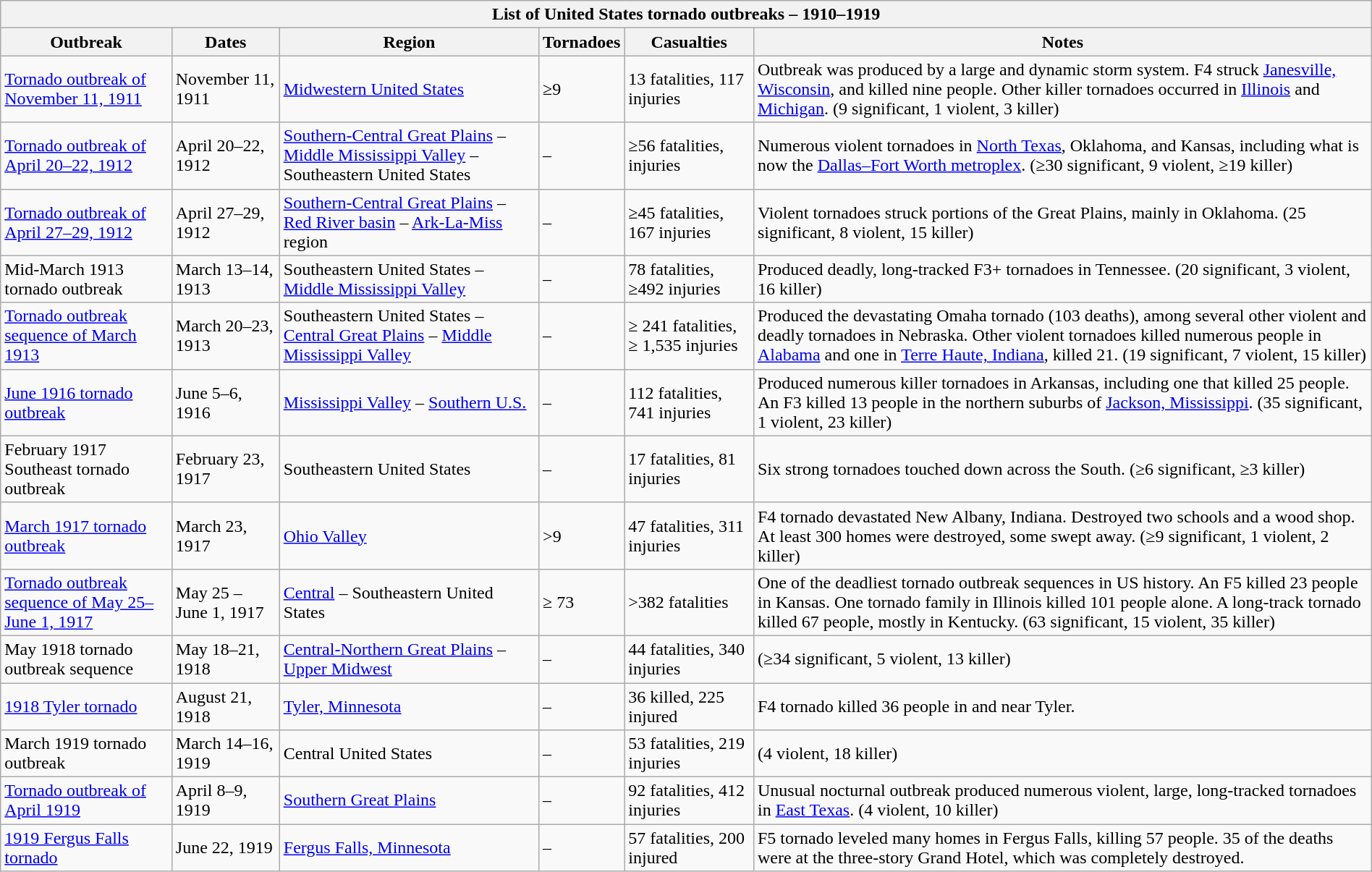<table class="wikitable collapsible sortable" style="width:100%;">
<tr>
<th colspan="8">List of United States tornado outbreaks – 1910–1919</th>
</tr>
<tr>
<th scope="col">Outbreak</th>
<th scope="col">Dates</th>
<th scope="col" class="unsortable">Region</th>
<th scope="col">Tornadoes</th>
<th scope="col">Casualties</th>
<th scope="col">Notes</th>
</tr>
<tr>
<td><a href='#'>Tornado outbreak of November 11, 1911</a></td>
<td>November 11, 1911</td>
<td><a href='#'>Midwestern United States</a></td>
<td>≥9</td>
<td>13 fatalities, 117 injuries</td>
<td>Outbreak was produced by a large and dynamic storm system. F4 struck <a href='#'>Janesville, Wisconsin</a>, and killed nine people. Other killer tornadoes occurred in <a href='#'>Illinois</a> and <a href='#'>Michigan</a>. (9 significant, 1 violent, 3 killer)</td>
</tr>
<tr>
<td><a href='#'>Tornado outbreak of April 20–22, 1912</a></td>
<td>April 20–22, 1912</td>
<td><a href='#'>Southern-Central Great Plains</a> – <a href='#'>Middle Mississippi Valley</a> – Southeastern United States</td>
<td>–</td>
<td>≥56 fatalities, injuries</td>
<td>Numerous violent tornadoes in <a href='#'>North Texas</a>, Oklahoma, and Kansas, including what is now the <a href='#'>Dallas–Fort Worth metroplex</a>. (≥30 significant, 9 violent, ≥19 killer)</td>
</tr>
<tr>
<td><a href='#'>Tornado outbreak of April 27–29, 1912</a></td>
<td>April 27–29, 1912</td>
<td><a href='#'>Southern-Central Great Plains</a> – <a href='#'>Red River basin</a> – <a href='#'>Ark-La-Miss</a> region</td>
<td>–</td>
<td>≥45 fatalities, 167 injuries</td>
<td>Violent tornadoes struck portions of the Great Plains, mainly in Oklahoma. (25 significant, 8 violent, 15 killer)</td>
</tr>
<tr>
<td>Mid-March 1913 tornado outbreak</td>
<td>March 13–14, 1913</td>
<td>Southeastern United States – <a href='#'>Middle Mississippi Valley</a></td>
<td>–</td>
<td>78 fatalities, ≥492 injuries</td>
<td>Produced deadly, long-tracked F3+ tornadoes in Tennessee. (20 significant, 3 violent, 16 killer)</td>
</tr>
<tr>
<td><a href='#'>Tornado outbreak sequence of March 1913</a></td>
<td>March 20–23, 1913</td>
<td>Southeastern United States – <a href='#'>Central Great Plains</a> – <a href='#'>Middle Mississippi Valley</a></td>
<td>–</td>
<td>≥ 241 fatalities, ≥ 1,535 injuries</td>
<td>Produced the devastating Omaha tornado (103 deaths), among several other violent and deadly tornadoes in Nebraska. Other violent tornadoes killed numerous people in <a href='#'>Alabama</a> and one in <a href='#'>Terre Haute, Indiana</a>, killed 21. (19 significant, 7 violent, 15 killer)</td>
</tr>
<tr>
<td><a href='#'>June 1916 tornado outbreak</a></td>
<td>June 5–6, 1916</td>
<td><a href='#'>Mississippi Valley</a> – <a href='#'>Southern U.S.</a></td>
<td>–</td>
<td>112 fatalities, 741 injuries</td>
<td>Produced numerous killer tornadoes in Arkansas, including one that killed 25 people. An F3 killed 13 people in the northern suburbs of <a href='#'>Jackson, Mississippi</a>. (35 significant, 1 violent, 23 killer)</td>
</tr>
<tr>
<td>February 1917 Southeast tornado outbreak</td>
<td>February 23, 1917</td>
<td>Southeastern United States</td>
<td>–</td>
<td>17 fatalities, 81 injuries</td>
<td>Six strong tornadoes touched down across the South. (≥6 significant, ≥3 killer)</td>
</tr>
<tr>
<td><a href='#'>March 1917 tornado outbreak</a></td>
<td>March 23, 1917</td>
<td><a href='#'>Ohio Valley</a></td>
<td>>9</td>
<td>47 fatalities, 311 injuries</td>
<td>F4 tornado devastated New Albany, Indiana. Destroyed two schools and a wood shop. At least 300 homes were destroyed, some swept away. (≥9 significant, 1 violent, 2 killer)</td>
</tr>
<tr>
<td><a href='#'>Tornado outbreak sequence of May 25–June 1, 1917</a></td>
<td>May 25 – June 1, 1917</td>
<td><a href='#'>Central</a> – Southeastern United States</td>
<td>≥ 73</td>
<td>>382 fatalities</td>
<td>One of the deadliest tornado outbreak sequences in US history. An F5 killed 23 people in Kansas. One tornado family in Illinois killed 101 people alone. A long-track tornado killed 67 people, mostly in Kentucky. (63 significant, 15 violent, 35 killer)</td>
</tr>
<tr>
<td>May 1918 tornado outbreak sequence</td>
<td>May 18–21, 1918</td>
<td><a href='#'>Central-Northern Great Plains</a> – <a href='#'>Upper Midwest</a></td>
<td>–</td>
<td>44 fatalities, 340 injuries</td>
<td>(≥34 significant, 5 violent, 13 killer)</td>
</tr>
<tr>
<td><a href='#'>1918 Tyler tornado</a></td>
<td>August 21, 1918</td>
<td><a href='#'>Tyler, Minnesota</a></td>
<td>–</td>
<td>36 killed, 225 injured</td>
<td>F4 tornado killed 36 people in and near Tyler.</td>
</tr>
<tr>
<td>March 1919 tornado outbreak</td>
<td>March 14–16, 1919</td>
<td>Central United States</td>
<td>–</td>
<td>53 fatalities, 219 injuries</td>
<td>(4 violent, 18 killer)</td>
</tr>
<tr>
<td><a href='#'>Tornado outbreak of April 1919</a></td>
<td>April 8–9, 1919</td>
<td><a href='#'>Southern Great Plains</a></td>
<td>–</td>
<td>92 fatalities, 412 injuries</td>
<td>Unusual nocturnal outbreak produced numerous violent, large, long-tracked tornadoes in <a href='#'>East Texas</a>. (4 violent, 10 killer)</td>
</tr>
<tr>
<td><a href='#'>1919 Fergus Falls tornado</a></td>
<td>June 22, 1919</td>
<td><a href='#'>Fergus Falls, Minnesota</a></td>
<td>–</td>
<td>57 fatalities, 200 injured</td>
<td>F5 tornado leveled many homes in Fergus Falls, killing 57 people. 35 of the deaths were at the three-story Grand Hotel, which was completely destroyed.</td>
</tr>
</table>
